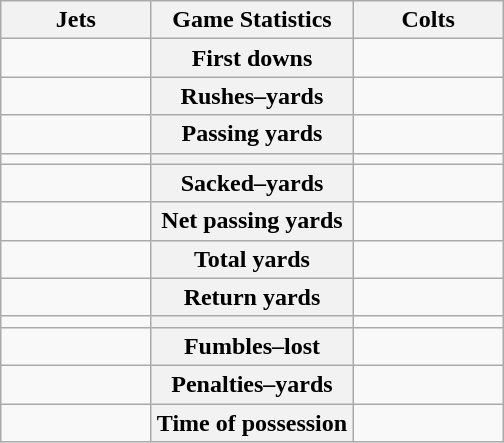<table class="wikitable" style="margin: 1em auto 1em auto">
<tr>
<th style="width:30%;">Jets</th>
<th style="width:40%;">Game Statistics</th>
<th style="width:30%;">Colts</th>
</tr>
<tr>
<td style="text-align:right;"></td>
<th>First downs</th>
<td></td>
</tr>
<tr>
<td style="text-align:right;"></td>
<th>Rushes–yards</th>
<td></td>
</tr>
<tr>
<td style="text-align:right;"></td>
<th>Passing yards</th>
<td></td>
</tr>
<tr>
<td style="text-align:right;"></td>
<th></th>
<td></td>
</tr>
<tr>
<td style="text-align:right;"></td>
<th>Sacked–yards</th>
<td></td>
</tr>
<tr>
<td style="text-align:right;"></td>
<th>Net passing yards</th>
<td></td>
</tr>
<tr>
<td style="text-align:right;"></td>
<th>Total yards</th>
<td></td>
</tr>
<tr>
<td style="text-align:right;"></td>
<th>Return yards</th>
<td></td>
</tr>
<tr>
<td style="text-align:right;"></td>
<th></th>
<td></td>
</tr>
<tr>
<td style="text-align:right;"></td>
<th>Fumbles–lost</th>
<td></td>
</tr>
<tr>
<td style="text-align:right;"></td>
<th>Penalties–yards</th>
<td></td>
</tr>
<tr>
<td style="text-align:right;"></td>
<th>Time of possession</th>
<td></td>
</tr>
</table>
